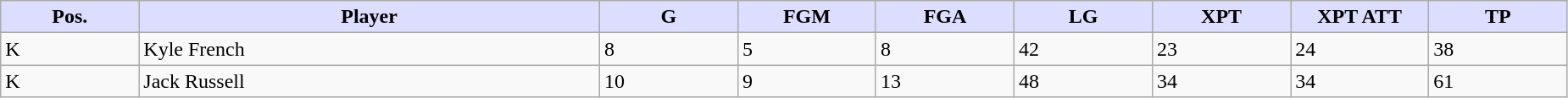<table class="wikitable sortable">
<tr>
<th style="background:#ddf; width:6%;">Pos.</th>
<th style="background:#ddf; width:20%;">Player</th>
<th style="background:#ddf; width:6%;">G</th>
<th style="background:#ddf; width:6%;">FGM</th>
<th style="background:#ddf; width:6%;">FGA</th>
<th style="background:#ddf; width:6%;">LG</th>
<th style="background:#ddf; width:6%;">XPT</th>
<th style="background:#ddf; width:6%;">XPT ATT</th>
<th style="background:#ddf; width:6%;">TP</th>
</tr>
<tr>
<td>K</td>
<td>Kyle French</td>
<td>8</td>
<td>5</td>
<td>8</td>
<td>42</td>
<td>23</td>
<td>24</td>
<td>38</td>
</tr>
<tr>
<td>K</td>
<td>Jack Russell</td>
<td>10</td>
<td>9</td>
<td>13</td>
<td>48</td>
<td>34</td>
<td>34</td>
<td>61</td>
</tr>
</table>
